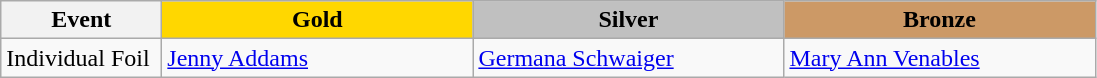<table class="wikitable">
<tr>
<th width="100">Event</th>
<th style="background-color:gold;" width="200"> Gold</th>
<th style="background-color:silver;" width="200"> Silver</th>
<th style="background-color:#CC9966;" width="200"> Bronze</th>
</tr>
<tr>
<td>Individual Foil</td>
<td> <a href='#'>Jenny Addams</a></td>
<td> <a href='#'>Germana Schwaiger</a></td>
<td> <a href='#'>Mary Ann Venables</a></td>
</tr>
</table>
